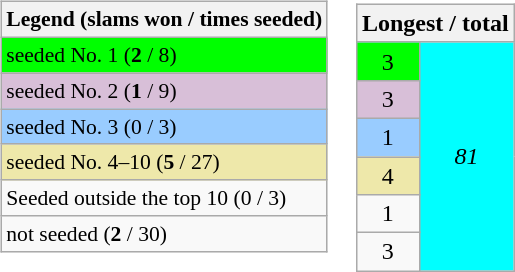<table>
<tr valign=top>
<td><br><table class=wikitable style=font-size:90%>
<tr>
<th>Legend (slams won / times seeded)</th>
</tr>
<tr bgcolor=lime>
<td>seeded No. 1 (<strong>2</strong> / 8)</td>
</tr>
<tr bgcolor=thistle>
<td>seeded No. 2 (<strong>1</strong> / 9)</td>
</tr>
<tr bgcolor=99ccff>
<td>seeded No. 3 (0 / 3)</td>
</tr>
<tr bgcolor=eee8aa>
<td>seeded No. 4–10 (<strong>5</strong> / 27)</td>
</tr>
<tr>
<td>Seeded outside the top 10 (0 / 3)</td>
</tr>
<tr>
<td>not seeded (<strong>2</strong> / 30)</td>
</tr>
</table>
</td>
<td><br><table class=wikitable style=text-align:center style=font-size:90%>
<tr>
<th colspan=7>Longest / total</th>
</tr>
<tr style="background:Aqua;">
<td bgcolor=lime>3</td>
<td rowspan=7><em>81</em></td>
</tr>
<tr>
<td bgcolor=thistle>3</td>
</tr>
<tr>
<td bgcolor=99ccff>1</td>
</tr>
<tr>
<td bgcolor=eee8aa>4</td>
</tr>
<tr>
<td>1</td>
</tr>
<tr>
<td>3</td>
</tr>
</table>
</td>
</tr>
</table>
